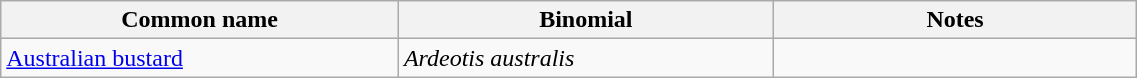<table style="width:60%;" class="wikitable">
<tr>
<th width=35%>Common name</th>
<th width=33%>Binomial</th>
<th width=32%>Notes</th>
</tr>
<tr>
<td><a href='#'>Australian bustard</a></td>
<td><em>Ardeotis australis</em></td>
<td></td>
</tr>
</table>
